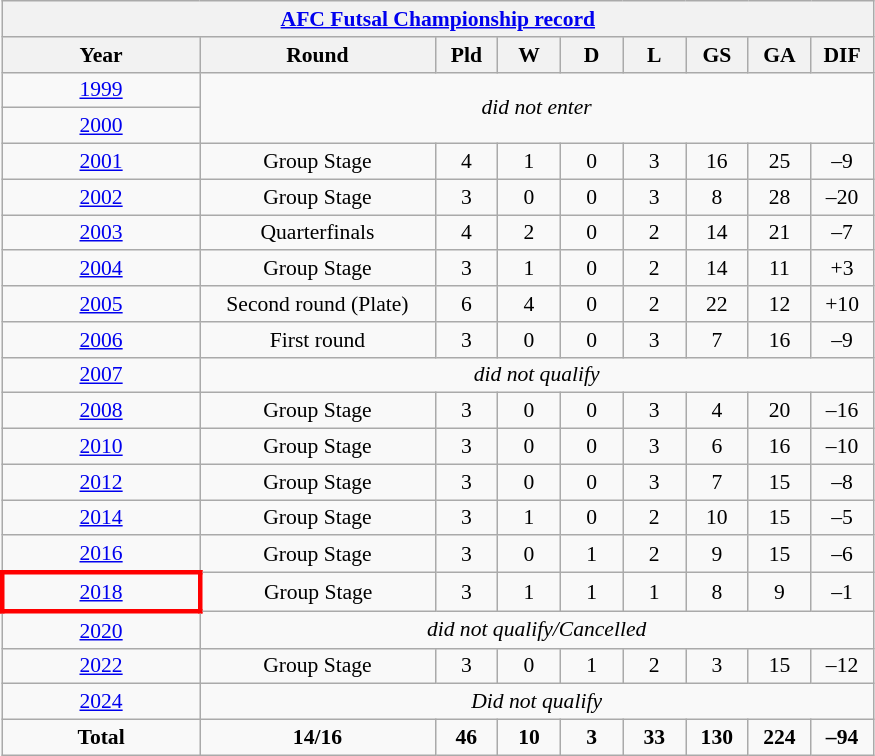<table class="wikitable" style="text-align: center;font-size:90%;">
<tr>
<th colspan=9><a href='#'>AFC Futsal Championship record</a></th>
</tr>
<tr>
<th width=125>Year</th>
<th width=150>Round</th>
<th width=35>Pld</th>
<th width=35>W</th>
<th width=35>D</th>
<th width=35>L</th>
<th width=35>GS</th>
<th width=35>GA</th>
<th width=35>DIF</th>
</tr>
<tr bgcolor=>
<td> <a href='#'>1999</a></td>
<td colspan=8 rowspan=2><em>did not enter</em></td>
</tr>
<tr bgcolor=>
<td> <a href='#'>2000</a></td>
</tr>
<tr bgcolor=>
<td> <a href='#'>2001</a></td>
<td>Group Stage</td>
<td>4</td>
<td>1</td>
<td>0</td>
<td>3</td>
<td>16</td>
<td>25</td>
<td>–9</td>
</tr>
<tr bgcolor=>
<td> <a href='#'>2002</a></td>
<td>Group Stage</td>
<td>3</td>
<td>0</td>
<td>0</td>
<td>3</td>
<td>8</td>
<td>28</td>
<td>–20</td>
</tr>
<tr bgcolor=>
<td> <a href='#'>2003</a></td>
<td>Quarterfinals</td>
<td>4</td>
<td>2</td>
<td>0</td>
<td>2</td>
<td>14</td>
<td>21</td>
<td>–7</td>
</tr>
<tr bgcolor=>
<td> <a href='#'>2004</a></td>
<td>Group Stage</td>
<td>3</td>
<td>1</td>
<td>0</td>
<td>2</td>
<td>14</td>
<td>11</td>
<td>+3</td>
</tr>
<tr bgcolor=>
<td> <a href='#'>2005</a></td>
<td>Second round (Plate)</td>
<td>6</td>
<td>4</td>
<td>0</td>
<td>2</td>
<td>22</td>
<td>12</td>
<td>+10</td>
</tr>
<tr bgcolor=>
<td> <a href='#'>2006</a></td>
<td>First round</td>
<td>3</td>
<td>0</td>
<td>0</td>
<td>3</td>
<td>7</td>
<td>16</td>
<td>–9</td>
</tr>
<tr bgcolor=>
<td> <a href='#'>2007</a></td>
<td colspan = 8><em>did not qualify</em></td>
</tr>
<tr bgcolor=>
<td> <a href='#'>2008</a></td>
<td>Group Stage</td>
<td>3</td>
<td>0</td>
<td>0</td>
<td>3</td>
<td>4</td>
<td>20</td>
<td>–16</td>
</tr>
<tr bgcolor=>
<td> <a href='#'>2010</a></td>
<td>Group Stage</td>
<td>3</td>
<td>0</td>
<td>0</td>
<td>3</td>
<td>6</td>
<td>16</td>
<td>–10</td>
</tr>
<tr bgcolor=>
<td> <a href='#'>2012</a></td>
<td>Group Stage</td>
<td>3</td>
<td>0</td>
<td>0</td>
<td>3</td>
<td>7</td>
<td>15</td>
<td>–8</td>
</tr>
<tr bgcolor=>
<td> <a href='#'>2014</a></td>
<td>Group Stage</td>
<td>3</td>
<td>1</td>
<td>0</td>
<td>2</td>
<td>10</td>
<td>15</td>
<td>–5</td>
</tr>
<tr bgcolor=>
<td> <a href='#'>2016</a></td>
<td>Group Stage</td>
<td>3</td>
<td>0</td>
<td>1</td>
<td>2</td>
<td>9</td>
<td>15</td>
<td>–6</td>
</tr>
<tr bgcolor=>
<td style="border: 3px solid red"> <a href='#'>2018</a></td>
<td>Group Stage</td>
<td>3</td>
<td>1</td>
<td>1</td>
<td>1</td>
<td>8</td>
<td>9</td>
<td>–1</td>
</tr>
<tr bgcolor =>
<td> <a href='#'>2020</a></td>
<td colspan = 8><em>did not qualify/Cancelled</em></td>
</tr>
<tr bgcolor=>
<td> <a href='#'> 2022</a></td>
<td>Group Stage</td>
<td>3</td>
<td>0</td>
<td>1</td>
<td>2</td>
<td>3</td>
<td>15</td>
<td>–12</td>
</tr>
<tr>
<td> <a href='#'> 2024</a></td>
<td colspan = 8><em>Did not qualify</em></td>
</tr>
<tr>
<td><strong>Total</strong></td>
<td><strong>14/16</strong></td>
<td><strong>46</strong></td>
<td><strong>10</strong></td>
<td><strong>3</strong></td>
<td><strong>33</strong></td>
<td><strong>130</strong></td>
<td><strong>224</strong></td>
<td><strong>–94</strong></td>
</tr>
</table>
